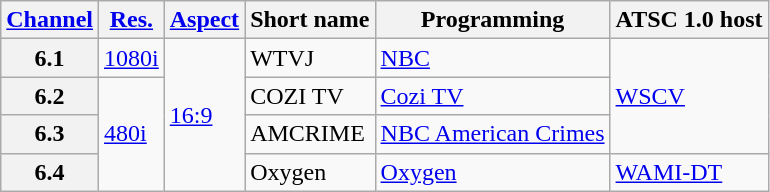<table class="wikitable">
<tr>
<th scope="col"><a href='#'>Channel</a></th>
<th scope="col"><a href='#'>Res.</a></th>
<th scope="col"><a href='#'>Aspect</a></th>
<th scope="col">Short name</th>
<th scope="col">Programming</th>
<th scope="col">ATSC 1.0 host</th>
</tr>
<tr>
<th scope="row">6.1</th>
<td><a href='#'>1080i</a></td>
<td rowspan="4"><a href='#'>16:9</a></td>
<td>WTVJ</td>
<td><a href='#'>NBC</a></td>
<td rowspan="3"><a href='#'>WSCV</a></td>
</tr>
<tr>
<th scope="row">6.2</th>
<td rowspan="3"><a href='#'>480i</a></td>
<td>COZI TV</td>
<td><a href='#'>Cozi TV</a></td>
</tr>
<tr>
<th scope="row">6.3</th>
<td>AMCRIME</td>
<td><a href='#'>NBC American Crimes</a></td>
</tr>
<tr>
<th scope="row">6.4</th>
<td>Oxygen</td>
<td><a href='#'>Oxygen</a></td>
<td><a href='#'>WAMI-DT</a></td>
</tr>
</table>
